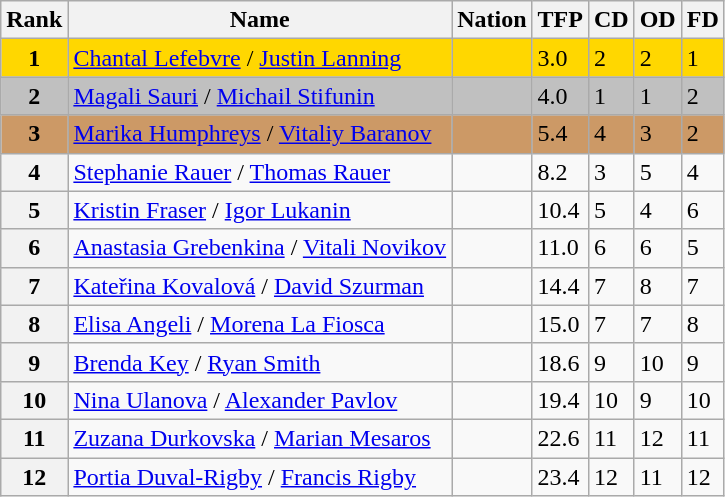<table class="wikitable">
<tr>
<th>Rank</th>
<th>Name</th>
<th>Nation</th>
<th>TFP</th>
<th>CD</th>
<th>OD</th>
<th>FD</th>
</tr>
<tr bgcolor="gold">
<td align="center"><strong>1</strong></td>
<td><a href='#'>Chantal Lefebvre</a> / <a href='#'>Justin Lanning</a></td>
<td></td>
<td>3.0</td>
<td>2</td>
<td>2</td>
<td>1</td>
</tr>
<tr bgcolor="silver">
<td align="center"><strong>2</strong></td>
<td><a href='#'>Magali Sauri</a> / <a href='#'>Michail Stifunin</a></td>
<td></td>
<td>4.0</td>
<td>1</td>
<td>1</td>
<td>2</td>
</tr>
<tr bgcolor="cc9966">
<td align="center"><strong>3</strong></td>
<td><a href='#'>Marika Humphreys</a> / <a href='#'>Vitaliy Baranov</a></td>
<td></td>
<td>5.4</td>
<td>4</td>
<td>3</td>
<td>2</td>
</tr>
<tr>
<th>4</th>
<td><a href='#'>Stephanie Rauer</a> / <a href='#'>Thomas Rauer</a></td>
<td></td>
<td>8.2</td>
<td>3</td>
<td>5</td>
<td>4</td>
</tr>
<tr>
<th>5</th>
<td><a href='#'>Kristin Fraser</a> / <a href='#'>Igor Lukanin</a></td>
<td></td>
<td>10.4</td>
<td>5</td>
<td>4</td>
<td>6</td>
</tr>
<tr>
<th>6</th>
<td><a href='#'>Anastasia Grebenkina</a> / <a href='#'>Vitali Novikov</a></td>
<td></td>
<td>11.0</td>
<td>6</td>
<td>6</td>
<td>5</td>
</tr>
<tr>
<th>7</th>
<td><a href='#'>Kateřina Kovalová</a> / <a href='#'>David Szurman</a></td>
<td></td>
<td>14.4</td>
<td>7</td>
<td>8</td>
<td>7</td>
</tr>
<tr>
<th>8</th>
<td><a href='#'>Elisa Angeli</a> / <a href='#'>Morena La Fiosca</a></td>
<td></td>
<td>15.0</td>
<td>7</td>
<td>7</td>
<td>8</td>
</tr>
<tr>
<th>9</th>
<td><a href='#'>Brenda Key</a> / <a href='#'>Ryan Smith</a></td>
<td></td>
<td>18.6</td>
<td>9</td>
<td>10</td>
<td>9</td>
</tr>
<tr>
<th>10</th>
<td><a href='#'>Nina Ulanova</a> / <a href='#'>Alexander Pavlov</a></td>
<td></td>
<td>19.4</td>
<td>10</td>
<td>9</td>
<td>10</td>
</tr>
<tr>
<th>11</th>
<td><a href='#'>Zuzana Durkovska</a> / <a href='#'>Marian Mesaros</a></td>
<td></td>
<td>22.6</td>
<td>11</td>
<td>12</td>
<td>11</td>
</tr>
<tr>
<th>12</th>
<td><a href='#'>Portia Duval-Rigby</a> / <a href='#'>Francis Rigby</a></td>
<td></td>
<td>23.4</td>
<td>12</td>
<td>11</td>
<td>12</td>
</tr>
</table>
